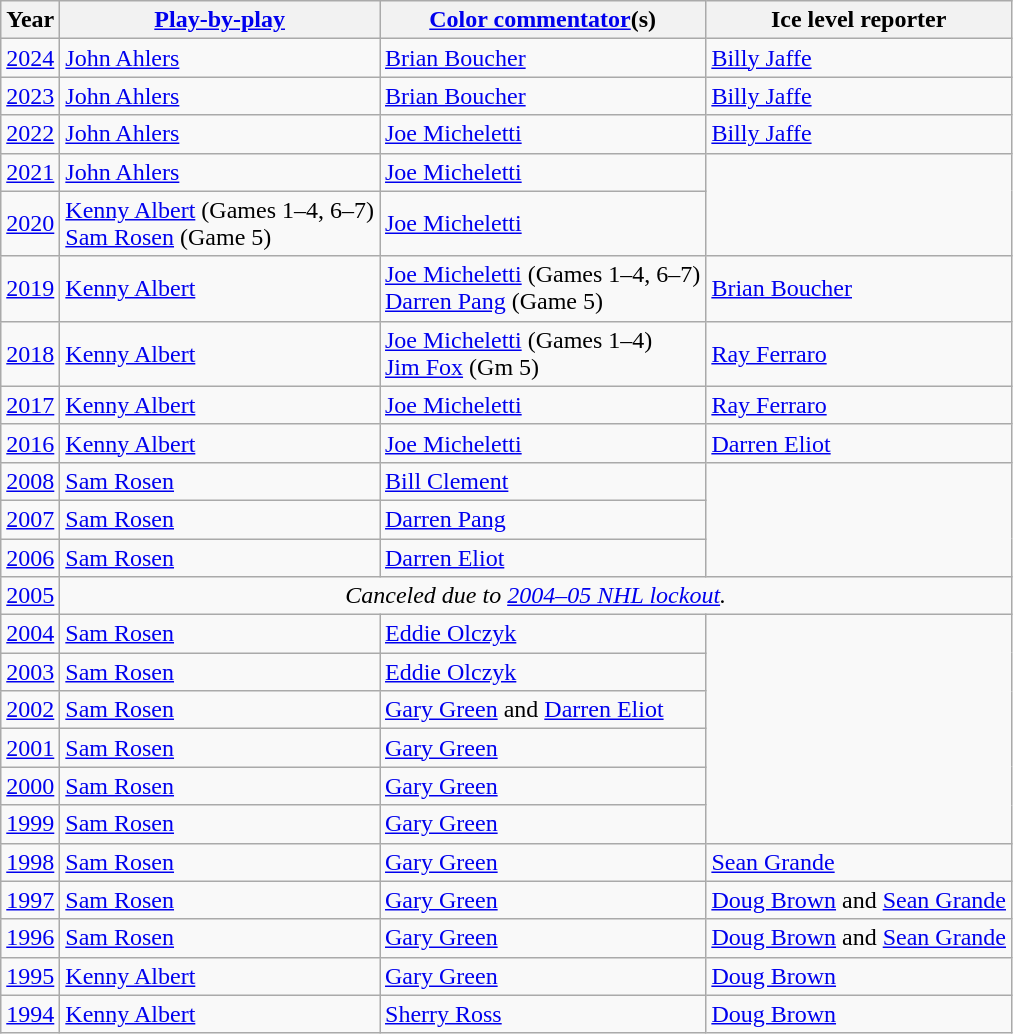<table class="wikitable">
<tr>
<th>Year</th>
<th><a href='#'>Play-by-play</a></th>
<th><a href='#'>Color commentator</a>(s)</th>
<th>Ice level reporter</th>
</tr>
<tr>
<td><a href='#'>2024</a></td>
<td><a href='#'>John Ahlers</a></td>
<td><a href='#'>Brian Boucher</a></td>
<td><a href='#'>Billy Jaffe</a></td>
</tr>
<tr>
<td><a href='#'>2023</a></td>
<td><a href='#'>John Ahlers</a></td>
<td><a href='#'>Brian Boucher</a></td>
<td><a href='#'>Billy Jaffe</a></td>
</tr>
<tr>
<td><a href='#'>2022</a></td>
<td><a href='#'>John Ahlers</a></td>
<td><a href='#'>Joe Micheletti</a></td>
<td><a href='#'>Billy Jaffe</a></td>
</tr>
<tr>
<td><a href='#'>2021</a></td>
<td><a href='#'>John Ahlers</a></td>
<td><a href='#'>Joe Micheletti</a></td>
</tr>
<tr>
<td><a href='#'>2020</a></td>
<td><a href='#'>Kenny Albert</a> (Games 1–4, 6–7)<br><a href='#'>Sam Rosen</a> (Game 5)</td>
<td><a href='#'>Joe Micheletti</a></td>
</tr>
<tr>
<td><a href='#'>2019</a></td>
<td><a href='#'>Kenny Albert</a></td>
<td><a href='#'>Joe Micheletti</a> (Games 1–4, 6–7)<br><a href='#'>Darren Pang</a> (Game 5)</td>
<td><a href='#'>Brian Boucher</a></td>
</tr>
<tr>
<td><a href='#'>2018</a></td>
<td><a href='#'>Kenny Albert</a></td>
<td><a href='#'>Joe Micheletti</a> (Games 1–4)<br><a href='#'>Jim Fox</a> (Gm 5)</td>
<td><a href='#'>Ray Ferraro</a></td>
</tr>
<tr>
<td><a href='#'>2017</a></td>
<td><a href='#'>Kenny Albert</a></td>
<td><a href='#'>Joe Micheletti</a></td>
<td><a href='#'>Ray Ferraro</a></td>
</tr>
<tr>
<td><a href='#'>2016</a></td>
<td><a href='#'>Kenny Albert</a></td>
<td><a href='#'>Joe Micheletti</a></td>
<td><a href='#'>Darren Eliot</a></td>
</tr>
<tr>
<td><a href='#'>2008</a></td>
<td><a href='#'>Sam Rosen</a></td>
<td><a href='#'>Bill Clement</a></td>
</tr>
<tr>
<td><a href='#'>2007</a></td>
<td><a href='#'>Sam Rosen</a></td>
<td><a href='#'>Darren Pang</a></td>
</tr>
<tr>
<td><a href='#'>2006</a></td>
<td><a href='#'>Sam Rosen</a></td>
<td><a href='#'>Darren Eliot</a></td>
</tr>
<tr>
<td><a href='#'>2005</a></td>
<td colspan="6" align="center"><em>Canceled due to <a href='#'>2004–05 NHL lockout</a>.</em></td>
</tr>
<tr>
<td><a href='#'>2004</a></td>
<td><a href='#'>Sam Rosen</a></td>
<td><a href='#'>Eddie Olczyk</a></td>
</tr>
<tr>
<td><a href='#'>2003</a></td>
<td><a href='#'>Sam Rosen</a></td>
<td><a href='#'>Eddie Olczyk</a></td>
</tr>
<tr>
<td><a href='#'>2002</a></td>
<td><a href='#'>Sam Rosen</a></td>
<td><a href='#'>Gary Green</a> and <a href='#'>Darren Eliot</a></td>
</tr>
<tr>
<td><a href='#'>2001</a></td>
<td><a href='#'>Sam Rosen</a></td>
<td><a href='#'>Gary Green</a></td>
</tr>
<tr>
<td><a href='#'>2000</a></td>
<td><a href='#'>Sam Rosen</a></td>
<td><a href='#'>Gary Green</a></td>
</tr>
<tr>
<td><a href='#'>1999</a></td>
<td><a href='#'>Sam Rosen</a></td>
<td><a href='#'>Gary Green</a></td>
</tr>
<tr>
<td><a href='#'>1998</a></td>
<td><a href='#'>Sam Rosen</a></td>
<td><a href='#'>Gary Green</a></td>
<td><a href='#'>Sean Grande</a></td>
</tr>
<tr>
<td><a href='#'>1997</a></td>
<td><a href='#'>Sam Rosen</a></td>
<td><a href='#'>Gary Green</a></td>
<td><a href='#'>Doug Brown</a> and <a href='#'>Sean Grande</a></td>
</tr>
<tr>
<td><a href='#'>1996</a></td>
<td><a href='#'>Sam Rosen</a></td>
<td><a href='#'>Gary Green</a></td>
<td><a href='#'>Doug Brown</a> and <a href='#'>Sean Grande</a></td>
</tr>
<tr>
<td><a href='#'>1995</a></td>
<td><a href='#'>Kenny Albert</a></td>
<td><a href='#'>Gary Green</a></td>
<td><a href='#'>Doug Brown</a></td>
</tr>
<tr>
<td><a href='#'>1994</a></td>
<td><a href='#'>Kenny Albert</a></td>
<td><a href='#'>Sherry Ross</a></td>
<td><a href='#'>Doug Brown</a></td>
</tr>
</table>
